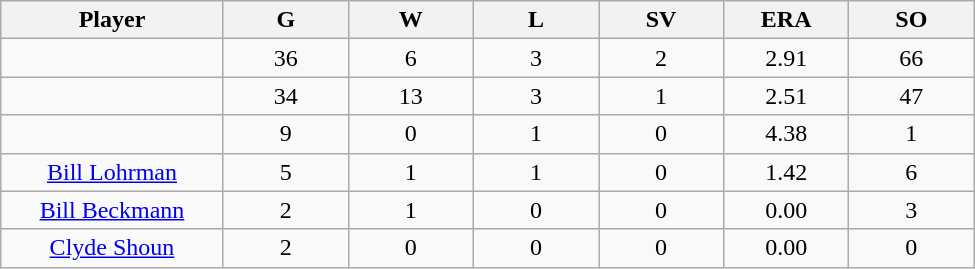<table class="wikitable sortable">
<tr>
<th bgcolor="#DDDDFF" width="16%">Player</th>
<th bgcolor="#DDDDFF" width="9%">G</th>
<th bgcolor="#DDDDFF" width="9%">W</th>
<th bgcolor="#DDDDFF" width="9%">L</th>
<th bgcolor="#DDDDFF" width="9%">SV</th>
<th bgcolor="#DDDDFF" width="9%">ERA</th>
<th bgcolor="#DDDDFF" width="9%">SO</th>
</tr>
<tr align="center">
<td></td>
<td>36</td>
<td>6</td>
<td>3</td>
<td>2</td>
<td>2.91</td>
<td>66</td>
</tr>
<tr align="center">
<td></td>
<td>34</td>
<td>13</td>
<td>3</td>
<td>1</td>
<td>2.51</td>
<td>47</td>
</tr>
<tr align="center">
<td></td>
<td>9</td>
<td>0</td>
<td>1</td>
<td>0</td>
<td>4.38</td>
<td>1</td>
</tr>
<tr align="center">
<td><a href='#'>Bill Lohrman</a></td>
<td>5</td>
<td>1</td>
<td>1</td>
<td>0</td>
<td>1.42</td>
<td>6</td>
</tr>
<tr align=center>
<td><a href='#'>Bill Beckmann</a></td>
<td>2</td>
<td>1</td>
<td>0</td>
<td>0</td>
<td>0.00</td>
<td>3</td>
</tr>
<tr align=center>
<td><a href='#'>Clyde Shoun</a></td>
<td>2</td>
<td>0</td>
<td>0</td>
<td>0</td>
<td>0.00</td>
<td>0</td>
</tr>
</table>
